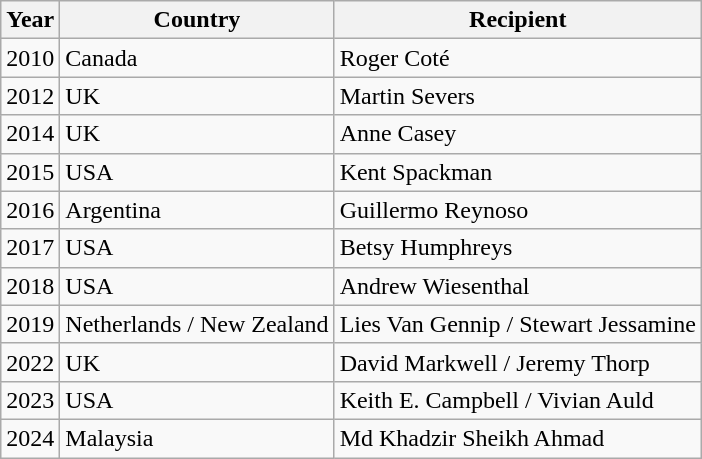<table class="wikitable">
<tr>
<th>Year</th>
<th>Country</th>
<th>Recipient</th>
</tr>
<tr>
<td>2010</td>
<td>Canada</td>
<td>Roger Coté</td>
</tr>
<tr>
<td>2012</td>
<td>UK</td>
<td>Martin Severs</td>
</tr>
<tr>
<td>2014</td>
<td>UK</td>
<td>Anne Casey</td>
</tr>
<tr>
<td>2015</td>
<td>USA</td>
<td>Kent Spackman</td>
</tr>
<tr>
<td>2016</td>
<td>Argentina</td>
<td>Guillermo Reynoso</td>
</tr>
<tr>
<td>2017</td>
<td>USA</td>
<td>Betsy Humphreys</td>
</tr>
<tr>
<td>2018</td>
<td>USA</td>
<td>Andrew Wiesenthal</td>
</tr>
<tr>
<td>2019</td>
<td>Netherlands / New Zealand</td>
<td>Lies Van Gennip / Stewart Jessamine</td>
</tr>
<tr>
<td>2022</td>
<td>UK</td>
<td>David Markwell / Jeremy Thorp</td>
</tr>
<tr>
<td>2023</td>
<td>USA</td>
<td>Keith E. Campbell / Vivian Auld</td>
</tr>
<tr>
<td>2024</td>
<td>Malaysia</td>
<td>Md Khadzir Sheikh Ahmad</td>
</tr>
</table>
